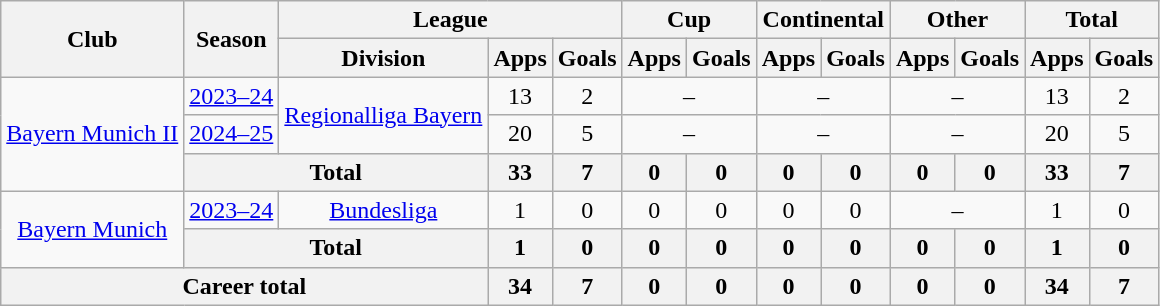<table class="wikitable" style="text-align: center">
<tr>
<th rowspan="2">Club</th>
<th rowspan="2">Season</th>
<th colspan="3">League</th>
<th colspan="2">Cup</th>
<th colspan="2">Continental</th>
<th colspan="2">Other</th>
<th colspan="2">Total</th>
</tr>
<tr>
<th>Division</th>
<th>Apps</th>
<th>Goals</th>
<th>Apps</th>
<th>Goals</th>
<th>Apps</th>
<th>Goals</th>
<th>Apps</th>
<th>Goals</th>
<th>Apps</th>
<th>Goals</th>
</tr>
<tr>
<td rowspan="3"><a href='#'>Bayern Munich II</a></td>
<td><a href='#'>2023–24</a></td>
<td rowspan="2"><a href='#'>Regionalliga Bayern</a></td>
<td>13</td>
<td>2</td>
<td colspan="2">–</td>
<td colspan="2">–</td>
<td colspan="2">–</td>
<td>13</td>
<td>2</td>
</tr>
<tr>
<td><a href='#'>2024–25</a></td>
<td>20</td>
<td>5</td>
<td colspan="2">–</td>
<td colspan="2">–</td>
<td colspan="2">–</td>
<td>20</td>
<td>5</td>
</tr>
<tr>
<th colspan=2>Total</th>
<th>33</th>
<th>7</th>
<th>0</th>
<th>0</th>
<th>0</th>
<th>0</th>
<th>0</th>
<th>0</th>
<th>33</th>
<th>7</th>
</tr>
<tr>
<td rowspan="2"><a href='#'>Bayern Munich</a></td>
<td><a href='#'>2023–24</a></td>
<td><a href='#'>Bundesliga</a></td>
<td>1</td>
<td>0</td>
<td>0</td>
<td>0</td>
<td>0</td>
<td>0</td>
<td colspan="2">–</td>
<td>1</td>
<td>0</td>
</tr>
<tr>
<th colspan=2>Total</th>
<th>1</th>
<th>0</th>
<th>0</th>
<th>0</th>
<th>0</th>
<th>0</th>
<th>0</th>
<th>0</th>
<th>1</th>
<th>0</th>
</tr>
<tr>
<th colspan=3>Career total</th>
<th>34</th>
<th>7</th>
<th>0</th>
<th>0</th>
<th>0</th>
<th>0</th>
<th>0</th>
<th>0</th>
<th>34</th>
<th>7</th>
</tr>
</table>
